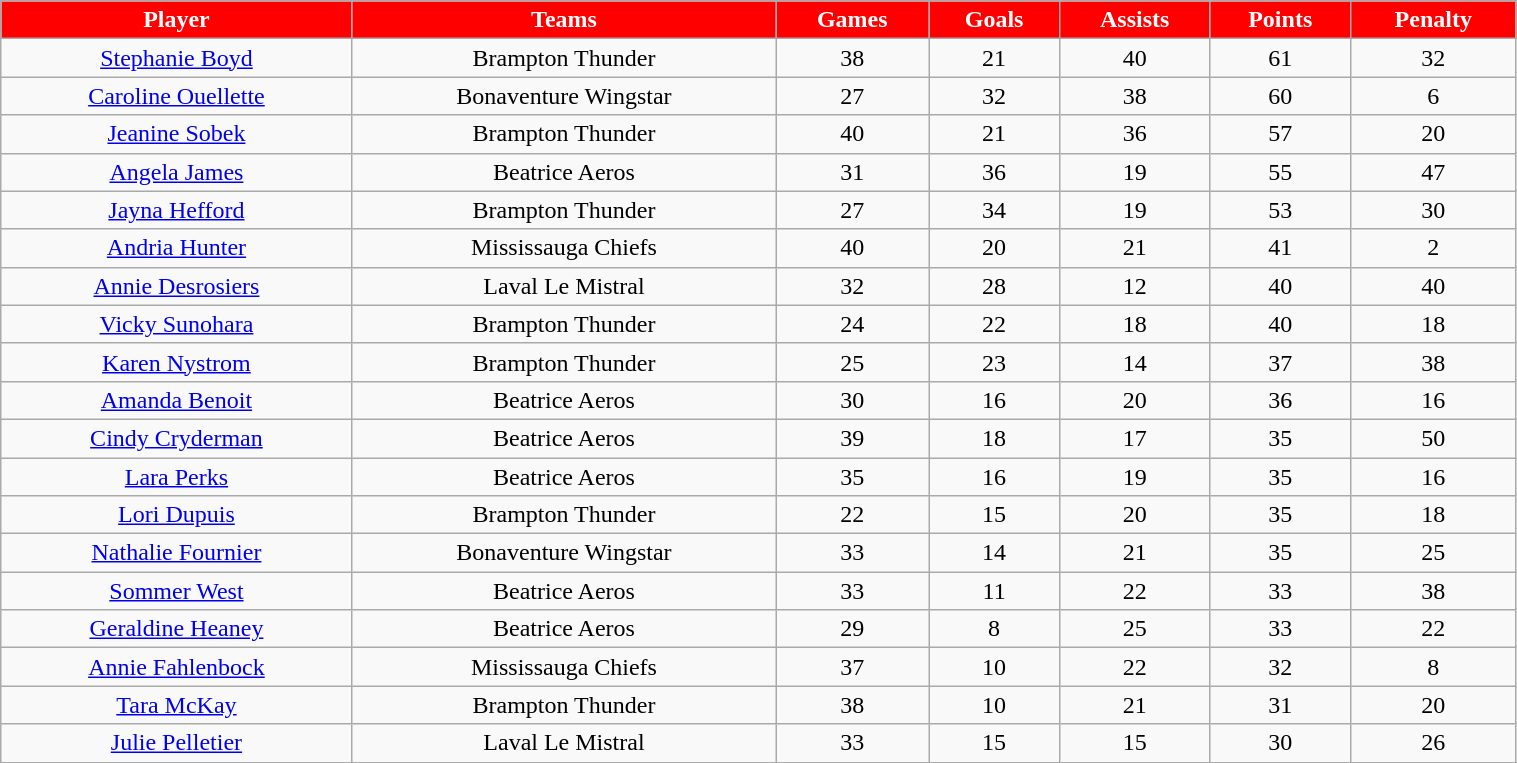<table class="wikitable" width="80%">
<tr align="center"  style=" background:red; color:#FFFFFF; ">
<td><strong>Player</strong></td>
<td><strong>Teams</strong></td>
<td><strong>Games</strong></td>
<td><strong>Goals</strong></td>
<td><strong>Assists</strong></td>
<td><strong>Points</strong></td>
<td><strong>Penalty</strong></td>
</tr>
<tr align="center" bgcolor="">
<td><a href='#'>Stephanie Boyd</a></td>
<td>Brampton Thunder</td>
<td>38</td>
<td>21</td>
<td>40</td>
<td>61</td>
<td>32</td>
</tr>
<tr align="center" bgcolor="">
<td><a href='#'>Caroline Ouellette</a></td>
<td>Bonaventure Wingstar</td>
<td>27</td>
<td>32</td>
<td>38</td>
<td>60</td>
<td>6</td>
</tr>
<tr align="center" bgcolor="">
<td><a href='#'>Jeanine Sobek</a></td>
<td>Brampton Thunder</td>
<td>40</td>
<td>21</td>
<td>36</td>
<td>57</td>
<td>20</td>
</tr>
<tr align="center" bgcolor="">
<td><a href='#'>Angela James</a></td>
<td>Beatrice Aeros</td>
<td>31</td>
<td>36</td>
<td>19</td>
<td>55</td>
<td>47</td>
</tr>
<tr align="center" bgcolor="">
<td><a href='#'>Jayna Hefford</a></td>
<td>Brampton Thunder</td>
<td>27</td>
<td>34</td>
<td>19</td>
<td>53</td>
<td>30</td>
</tr>
<tr align="center" bgcolor="">
<td><a href='#'>Andria Hunter</a></td>
<td>Mississauga Chiefs</td>
<td>40</td>
<td>20</td>
<td>21</td>
<td>41</td>
<td>2</td>
</tr>
<tr align="center" bgcolor="">
<td><a href='#'>Annie Desrosiers</a></td>
<td>Laval Le Mistral</td>
<td>32</td>
<td>28</td>
<td>12</td>
<td>40</td>
<td>40</td>
</tr>
<tr align="center" bgcolor="">
<td><a href='#'>Vicky Sunohara</a></td>
<td>Brampton Thunder</td>
<td>24</td>
<td>22</td>
<td>18</td>
<td>40</td>
<td>18</td>
</tr>
<tr align="center" bgcolor="">
<td><a href='#'>Karen Nystrom</a></td>
<td>Brampton Thunder</td>
<td>25</td>
<td>23</td>
<td>14</td>
<td>37</td>
<td>38</td>
</tr>
<tr align="center" bgcolor="">
<td><a href='#'>Amanda Benoit</a></td>
<td>Beatrice Aeros</td>
<td>30</td>
<td>16</td>
<td>20</td>
<td>36</td>
<td>16</td>
</tr>
<tr align="center" bgcolor="">
<td><a href='#'>Cindy Cryderman</a></td>
<td>Beatrice Aeros</td>
<td>39</td>
<td>18</td>
<td>17</td>
<td>35</td>
<td>50</td>
</tr>
<tr align="center" bgcolor="">
<td><a href='#'>Lara Perks</a></td>
<td>Beatrice Aeros</td>
<td>35</td>
<td>16</td>
<td>19</td>
<td>35</td>
<td>16</td>
</tr>
<tr align="center" bgcolor="">
<td><a href='#'>Lori Dupuis</a></td>
<td>Brampton Thunder</td>
<td>22</td>
<td>15</td>
<td>20</td>
<td>35</td>
<td>18</td>
</tr>
<tr align="center" bgcolor="">
<td><a href='#'>Nathalie Fournier</a></td>
<td>Bonaventure Wingstar</td>
<td>33</td>
<td>14</td>
<td>21</td>
<td>35</td>
<td>25</td>
</tr>
<tr align="center" bgcolor="">
<td><a href='#'>Sommer West</a></td>
<td>Beatrice Aeros</td>
<td>33</td>
<td>11</td>
<td>22</td>
<td>33</td>
<td>38</td>
</tr>
<tr align="center" bgcolor="">
<td><a href='#'>Geraldine Heaney</a></td>
<td>Beatrice Aeros</td>
<td>29</td>
<td>8</td>
<td>25</td>
<td>33</td>
<td>22</td>
</tr>
<tr align="center" bgcolor="">
<td><a href='#'>Annie Fahlenbock</a></td>
<td>Mississauga Chiefs</td>
<td>37</td>
<td>10</td>
<td>22</td>
<td>32</td>
<td>8</td>
</tr>
<tr align="center" bgcolor="">
<td><a href='#'>Tara McKay</a></td>
<td>Brampton Thunder</td>
<td>38</td>
<td>10</td>
<td>21</td>
<td>31</td>
<td>20</td>
</tr>
<tr align="center" bgcolor="">
<td><a href='#'>Julie Pelletier</a></td>
<td>Laval Le Mistral</td>
<td>33</td>
<td>15</td>
<td>15</td>
<td>30</td>
<td>26</td>
</tr>
<tr align="center" bgcolor="">
</tr>
</table>
